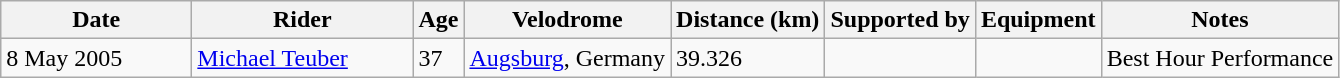<table class="wikitable sortable">
<tr>
<th width=120>Date</th>
<th width=140>Rider</th>
<th>Age</th>
<th>Velodrome</th>
<th>Distance (km)</th>
<th>Supported by</th>
<th>Equipment</th>
<th>Notes</th>
</tr>
<tr>
<td>8 May 2005</td>
<td> <a href='#'>Michael Teuber</a></td>
<td>37</td>
<td><a href='#'>Augsburg</a>, Germany</td>
<td>39.326</td>
<td></td>
<td></td>
<td>Best Hour Performance</td>
</tr>
</table>
